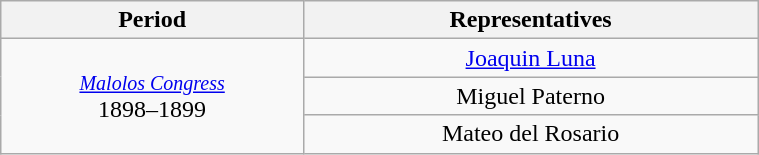<table class="wikitable" style="text-align:center; width:40%;">
<tr>
<th width="40%">Period</th>
<th>Representatives</th>
</tr>
<tr>
<td rowspan="3"><small><em><a href='#'>Malolos Congress</a></em></small><br>1898–1899</td>
<td><a href='#'>Joaquin Luna</a></td>
</tr>
<tr>
<td>Miguel Paterno</td>
</tr>
<tr>
<td>Mateo del Rosario</td>
</tr>
</table>
